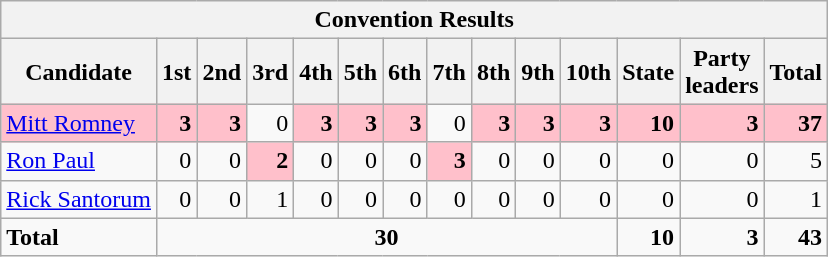<table class=wikitable>
<tr>
<th colspan=14>Convention Results</th>
</tr>
<tr>
<th>Candidate</th>
<th>1st</th>
<th>2nd</th>
<th>3rd</th>
<th>4th</th>
<th>5th</th>
<th>6th</th>
<th>7th</th>
<th>8th</th>
<th>9th</th>
<th>10th</th>
<th>State</th>
<th>Party<br>leaders</th>
<th>Total</th>
</tr>
<tr style="text-align:right;">
<td align="left" bgcolor="pink"><a href='#'>Mitt Romney</a></td>
<td bgcolor="pink"><strong>3</strong></td>
<td bgcolor="pink"><strong>3</strong></td>
<td>0</td>
<td bgcolor="pink"><strong>3</strong></td>
<td bgcolor="pink"><strong>3</strong></td>
<td bgcolor="pink"><strong>3</strong></td>
<td>0</td>
<td bgcolor="pink"><strong>3</strong></td>
<td bgcolor="pink"><strong>3</strong></td>
<td bgcolor="pink"><strong>3</strong></td>
<td bgcolor="pink"><strong>10</strong></td>
<td bgcolor="pink"><strong>3</strong></td>
<td bgcolor="pink"><strong>37</strong></td>
</tr>
<tr style="text-align:right;">
<td align="left"><a href='#'>Ron Paul</a></td>
<td>0</td>
<td>0</td>
<td bgcolor="pink"><strong>2</strong></td>
<td>0</td>
<td>0</td>
<td>0</td>
<td bgcolor="pink"><strong>3</strong></td>
<td>0</td>
<td>0</td>
<td>0</td>
<td>0</td>
<td>0</td>
<td>5</td>
</tr>
<tr style="text-align:right;">
<td align="left"><a href='#'>Rick Santorum</a></td>
<td>0</td>
<td>0</td>
<td>1</td>
<td>0</td>
<td>0</td>
<td>0</td>
<td>0</td>
<td>0</td>
<td>0</td>
<td>0</td>
<td>0</td>
<td>0</td>
<td>1</td>
</tr>
<tr>
<td><strong>Total</strong></td>
<td colspan=10 align=center><strong>30</strong></td>
<td align=right><strong>10</strong></td>
<td align=right><strong>3</strong></td>
<td align=right><strong>43</strong></td>
</tr>
</table>
